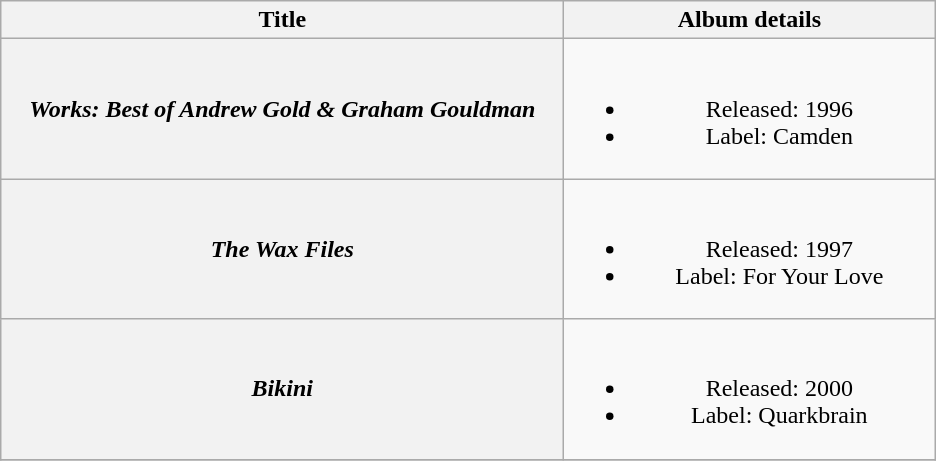<table class="wikitable plainrowheaders" style="text-align:center;" border="1">
<tr>
<th scope="col" rowspan="1" style="width:23em;">Title</th>
<th scope="col" rowspan="1" style="width:15em;">Album details</th>
</tr>
<tr>
<th scope="row"><em>Works: Best of Andrew Gold & Graham Gouldman</em></th>
<td><br><ul><li>Released: 1996</li><li>Label: Camden</li></ul></td>
</tr>
<tr>
<th scope="row"><em>The Wax Files</em></th>
<td><br><ul><li>Released: 1997</li><li>Label: For Your Love</li></ul></td>
</tr>
<tr>
<th scope="row"><em>Bikini</em></th>
<td><br><ul><li>Released: 2000</li><li>Label: Quarkbrain</li></ul></td>
</tr>
<tr>
</tr>
</table>
